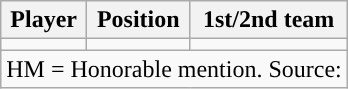<table class="wikitable" style="text-align: center">
<tr align=center>
<th>Player</th>
<th>Position</th>
<th>1st/2nd team</th>
</tr>
<tr>
<td></td>
<td></td>
<td></td>
</tr>
<tr>
<td colspan="3">HM = Honorable mention. Source:</td>
</tr>
</table>
